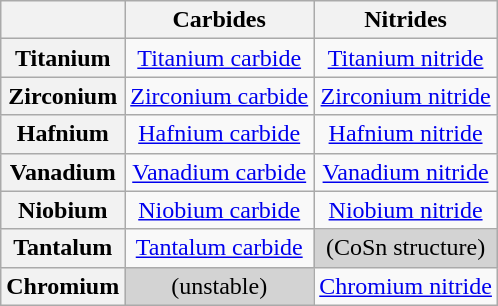<table class="wikitable mw-collapsible mw-collapsed" style="text-align: center">
<tr>
<th scope="col"></th>
<th scope="col">Carbides</th>
<th scope="col">Nitrides</th>
</tr>
<tr>
<th>Titanium</th>
<td><a href='#'>Titanium carbide</a></td>
<td><a href='#'>Titanium nitride</a></td>
</tr>
<tr>
<th>Zirconium</th>
<td><a href='#'>Zirconium carbide</a></td>
<td><a href='#'>Zirconium nitride</a></td>
</tr>
<tr>
<th>Hafnium</th>
<td><a href='#'>Hafnium carbide</a></td>
<td><a href='#'>Hafnium nitride</a></td>
</tr>
<tr>
<th>Vanadium</th>
<td><a href='#'>Vanadium carbide</a></td>
<td><a href='#'>Vanadium nitride</a></td>
</tr>
<tr>
<th>Niobium</th>
<td><a href='#'>Niobium carbide</a></td>
<td><a href='#'>Niobium nitride</a></td>
</tr>
<tr>
<th>Tantalum</th>
<td><a href='#'>Tantalum carbide</a></td>
<td style="background:lightgrey">(CoSn structure)</td>
</tr>
<tr>
<th>Chromium</th>
<td style="background:lightgrey">(unstable)</td>
<td><a href='#'>Chromium nitride</a></td>
</tr>
</table>
